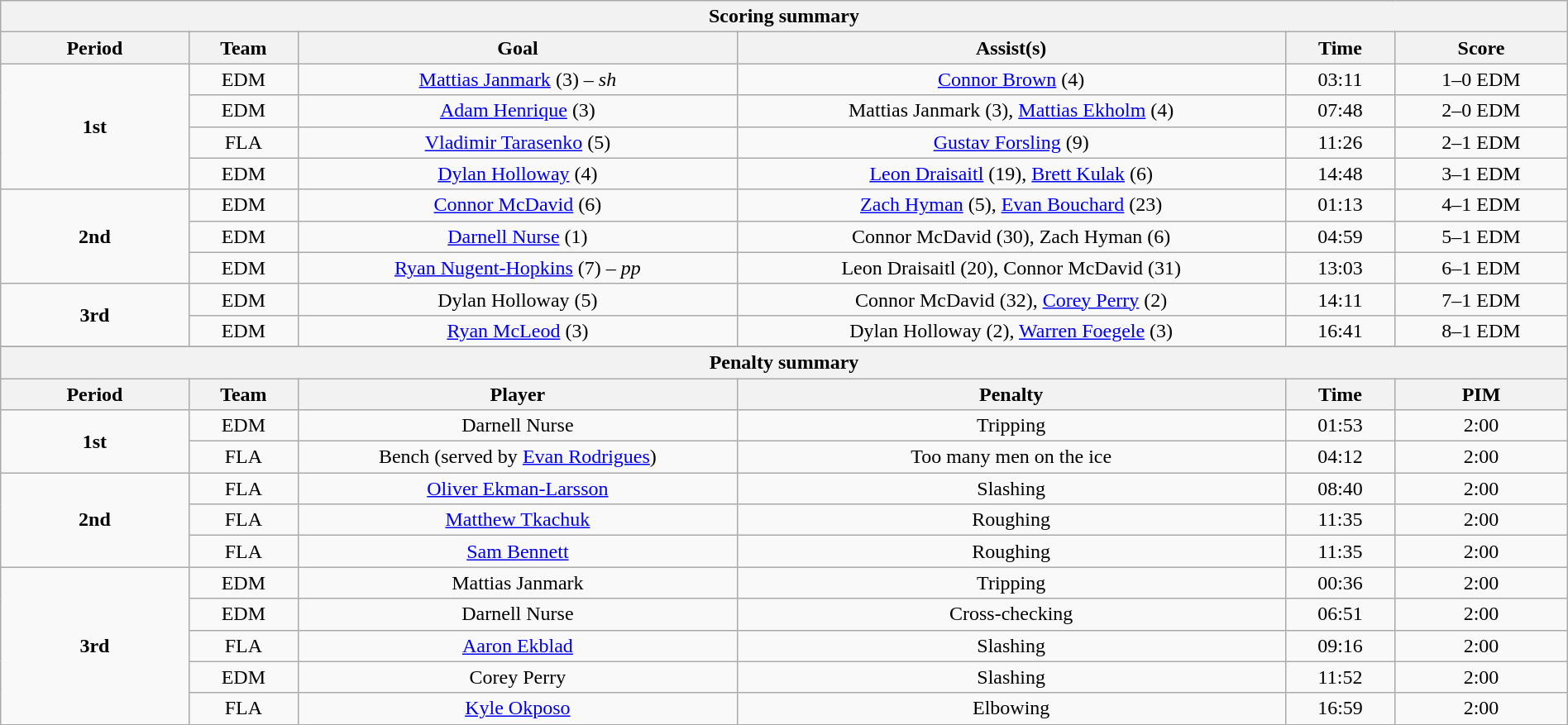<table style="width:100%;" class="wikitable">
<tr>
<th colspan="6">Scoring summary</th>
</tr>
<tr>
<th style="width:12%;">Period</th>
<th style="width:7%;">Team</th>
<th style="width:28%;">Goal</th>
<th style="width:35%;">Assist(s)</th>
<th style="width:7%;">Time</th>
<th style="width:11%;">Score</th>
</tr>
<tr style="text-align:center;">
<td rowspan="4"><strong>1st</strong></td>
<td>EDM</td>
<td><a href='#'>Mattias Janmark</a> (3) – <em>sh</em></td>
<td><a href='#'>Connor Brown</a> (4)</td>
<td>03:11</td>
<td>1–0 EDM</td>
</tr>
<tr style="text-align:center;">
<td>EDM</td>
<td><a href='#'>Adam Henrique</a> (3)</td>
<td>Mattias Janmark (3), <a href='#'>Mattias Ekholm</a> (4)</td>
<td>07:48</td>
<td>2–0 EDM</td>
</tr>
<tr style="text-align:center;">
<td>FLA</td>
<td><a href='#'>Vladimir Tarasenko</a> (5)</td>
<td><a href='#'>Gustav Forsling</a> (9)</td>
<td>11:26</td>
<td>2–1 EDM</td>
</tr>
<tr style="text-align:center;">
<td>EDM</td>
<td><a href='#'>Dylan Holloway</a> (4)</td>
<td><a href='#'>Leon Draisaitl</a> (19), <a href='#'>Brett Kulak</a> (6)</td>
<td>14:48</td>
<td>3–1 EDM</td>
</tr>
<tr style="text-align:center;">
<td rowspan="3"><strong>2nd</strong></td>
<td>EDM</td>
<td><a href='#'>Connor McDavid</a> (6)</td>
<td><a href='#'>Zach Hyman</a> (5), <a href='#'>Evan Bouchard</a> (23)</td>
<td>01:13</td>
<td>4–1 EDM</td>
</tr>
<tr style="text-align:center;">
<td>EDM</td>
<td><a href='#'>Darnell Nurse</a> (1)</td>
<td>Connor McDavid (30), Zach Hyman (6)</td>
<td>04:59</td>
<td>5–1 EDM</td>
</tr>
<tr style="text-align:center;">
<td>EDM</td>
<td><a href='#'>Ryan Nugent-Hopkins</a> (7) – <em>pp</em></td>
<td>Leon Draisaitl (20), Connor McDavid (31)</td>
<td>13:03</td>
<td>6–1 EDM</td>
</tr>
<tr style="text-align:center;">
<td rowspan="2"><strong>3rd</strong></td>
<td>EDM</td>
<td>Dylan Holloway (5)</td>
<td>Connor McDavid (32), <a href='#'>Corey Perry</a> (2)</td>
<td>14:11</td>
<td>7–1 EDM</td>
</tr>
<tr style="text-align:center;">
<td>EDM</td>
<td><a href='#'>Ryan McLeod</a> (3)</td>
<td>Dylan Holloway (2), <a href='#'>Warren Foegele</a> (3)</td>
<td>16:41</td>
<td>8–1 EDM</td>
</tr>
<tr style="text-align:center;">
</tr>
<tr>
<th colspan="6">Penalty summary</th>
</tr>
<tr>
<th style="width:12%;">Period</th>
<th style="width:7%;">Team</th>
<th style="width:28%;">Player</th>
<th style="width:35%;">Penalty</th>
<th style="width:7%;">Time</th>
<th style="width:11%;">PIM</th>
</tr>
<tr style="text-align:center;">
<td rowspan="2"><strong>1st</strong></td>
<td>EDM</td>
<td>Darnell Nurse</td>
<td>Tripping</td>
<td>01:53</td>
<td>2:00</td>
</tr>
<tr style="text-align:center;">
<td>FLA</td>
<td>Bench (served by <a href='#'>Evan Rodrigues</a>)</td>
<td>Too many men on the ice</td>
<td>04:12</td>
<td>2:00</td>
</tr>
<tr style="text-align:center;">
<td rowspan="3"><strong>2nd</strong></td>
<td>FLA</td>
<td><a href='#'>Oliver Ekman-Larsson</a></td>
<td>Slashing</td>
<td>08:40</td>
<td>2:00</td>
</tr>
<tr style="text-align:center;">
<td>FLA</td>
<td><a href='#'>Matthew Tkachuk</a></td>
<td>Roughing</td>
<td>11:35</td>
<td>2:00</td>
</tr>
<tr style="text-align:center;">
<td>FLA</td>
<td><a href='#'>Sam Bennett</a></td>
<td>Roughing</td>
<td>11:35</td>
<td>2:00</td>
</tr>
<tr style="text-align:center;">
<td rowspan="5"><strong>3rd</strong></td>
<td>EDM</td>
<td>Mattias Janmark</td>
<td>Tripping</td>
<td>00:36</td>
<td>2:00</td>
</tr>
<tr style="text-align:center;">
<td>EDM</td>
<td>Darnell Nurse</td>
<td>Cross-checking</td>
<td>06:51</td>
<td>2:00</td>
</tr>
<tr style="text-align:center;">
<td>FLA</td>
<td><a href='#'>Aaron Ekblad</a></td>
<td>Slashing</td>
<td>09:16</td>
<td>2:00</td>
</tr>
<tr style="text-align:center;">
<td>EDM</td>
<td>Corey Perry</td>
<td>Slashing</td>
<td>11:52</td>
<td>2:00</td>
</tr>
<tr style="text-align:center;">
<td>FLA</td>
<td><a href='#'>Kyle Okposo</a></td>
<td>Elbowing</td>
<td>16:59</td>
<td>2:00</td>
</tr>
</table>
